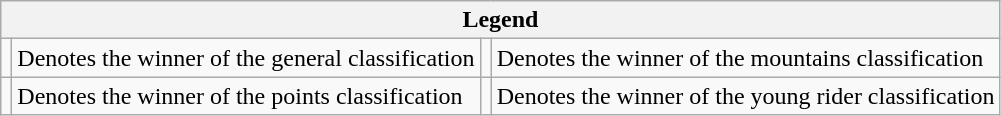<table class="wikitable">
<tr>
<th colspan="4">Legend</th>
</tr>
<tr>
<td></td>
<td>Denotes the winner of the general classification</td>
<td></td>
<td>Denotes the winner of the mountains classification</td>
</tr>
<tr>
<td></td>
<td>Denotes the winner of the points classification</td>
<td></td>
<td>Denotes the winner of the young rider classification</td>
</tr>
</table>
